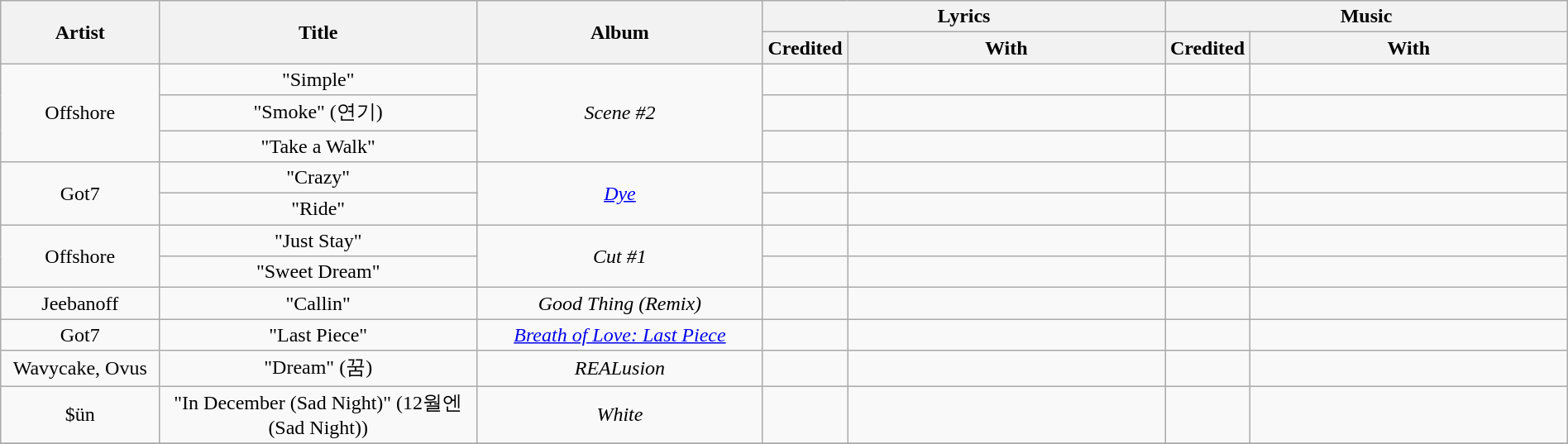<table class="wikitable" style="text-align:center; width:100%;">
<tr>
<th rowspan="2" style="width:10%;">Artist</th>
<th rowspan="2" style="width:20%;">Title</th>
<th rowspan="2" style="width:18%;">Album</th>
<th colspan="2" style="width:26%;">Lyrics</th>
<th colspan="2" style="width:26%;">Music</th>
</tr>
<tr>
<th style="width:5%;">Credited</th>
<th style="width:20%;">With</th>
<th style="width:5%;">Credited</th>
<th style="width:20%;">With</th>
</tr>
<tr>
<td rowspan="3">Offshore</td>
<td>"Simple" </td>
<td rowspan="3"><em>Scene #2</em></td>
<td></td>
<td></td>
<td></td>
<td></td>
</tr>
<tr>
<td>"Smoke" (연기) </td>
<td></td>
<td></td>
<td></td>
<td></td>
</tr>
<tr>
<td>"Take a Walk" </td>
<td></td>
<td></td>
<td></td>
<td></td>
</tr>
<tr>
<td rowspan="2">Got7</td>
<td>"Crazy"</td>
<td rowspan="2"><em><a href='#'>Dye</a></em></td>
<td></td>
<td></td>
<td></td>
<td></td>
</tr>
<tr>
<td>"Ride"</td>
<td></td>
<td></td>
<td></td>
<td></td>
</tr>
<tr>
<td rowspan="2">Offshore</td>
<td>"Just Stay" </td>
<td rowspan="2"><em>Cut #1</em></td>
<td></td>
<td></td>
<td></td>
<td></td>
</tr>
<tr>
<td>"Sweet Dream" </td>
<td></td>
<td></td>
<td></td>
<td></td>
</tr>
<tr>
<td>Jeebanoff</td>
<td>"Callin" </td>
<td><em>Good Thing (Remix)</em></td>
<td></td>
<td></td>
<td></td>
<td></td>
</tr>
<tr>
<td>Got7</td>
<td>"Last Piece"</td>
<td><em><a href='#'>Breath of Love: Last Piece</a></em></td>
<td></td>
<td></td>
<td></td>
<td></td>
</tr>
<tr>
<td>Wavycake, Ovus</td>
<td>"Dream" (꿈) </td>
<td><em>REALusion</em></td>
<td></td>
<td></td>
<td></td>
<td></td>
</tr>
<tr>
<td>$ün</td>
<td>"In December (Sad Night)" (12월엔 (Sad Night)) </td>
<td><em>White</em></td>
<td></td>
<td></td>
<td></td>
<td></td>
</tr>
<tr>
</tr>
</table>
